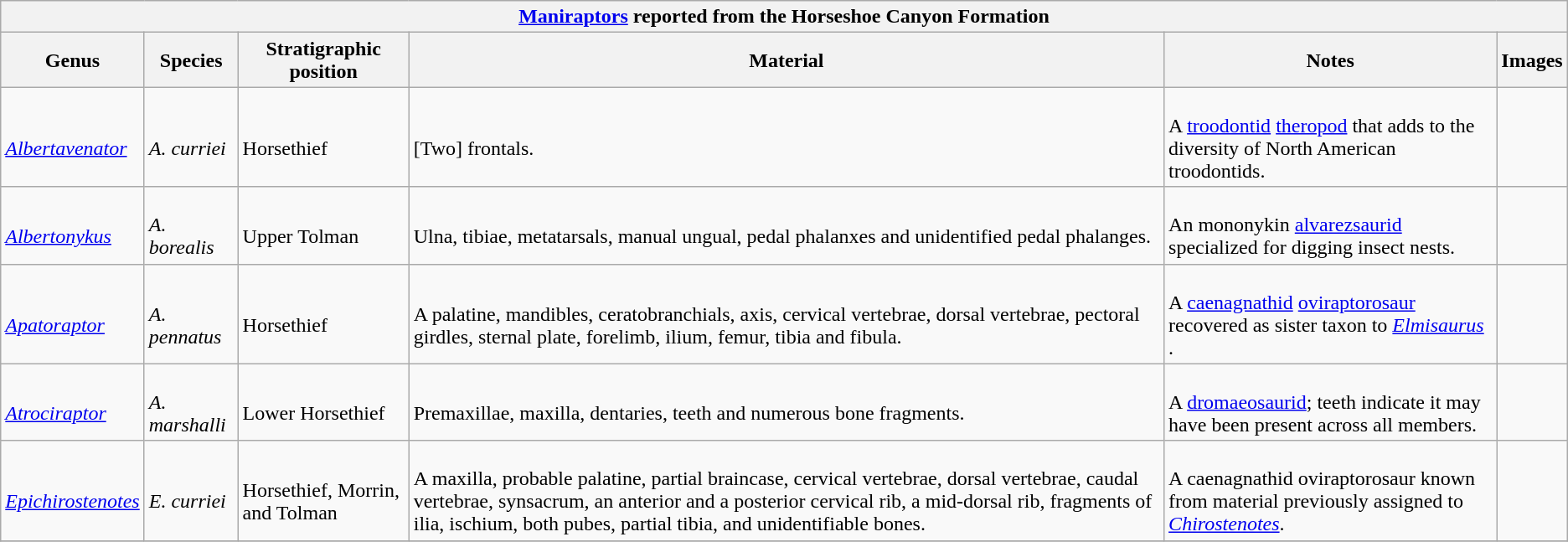<table class="wikitable" align="center" >
<tr>
<th colspan="7" align="center"><strong><a href='#'>Maniraptors</a> reported from the Horseshoe Canyon Formation</strong></th>
</tr>
<tr>
<th>Genus</th>
<th>Species</th>
<th>Stratigraphic position</th>
<th>Material</th>
<th>Notes</th>
<th>Images</th>
</tr>
<tr>
<td><br><em><a href='#'>Albertavenator</a></em></td>
<td><br><em>A. curriei</em></td>
<td><br>Horsethief</td>
<td><br>[Two] frontals.</td>
<td><br>A <a href='#'>troodontid</a> <a href='#'>theropod</a> that adds to the diversity of North American troodontids.</td>
<td></td>
</tr>
<tr>
<td><br><em><a href='#'>Albertonykus</a></em></td>
<td><br><em>A. borealis</em></td>
<td><br>Upper Tolman</td>
<td><br>Ulna, tibiae, metatarsals, manual ungual, pedal phalanxes and unidentified pedal phalanges.</td>
<td><br>An mononykin <a href='#'>alvarezsaurid</a> specialized for digging insect nests.</td>
<td></td>
</tr>
<tr>
<td><br><em><a href='#'>Apatoraptor</a></em> </td>
<td><br><em>A. pennatus</em></td>
<td><br>Horsethief</td>
<td><br>A palatine, mandibles, ceratobranchials, axis, cervical vertebrae, dorsal vertebrae, pectoral girdles, sternal plate, forelimb, ilium, femur, tibia and fibula.</td>
<td><br>A <a href='#'>caenagnathid</a> <a href='#'>oviraptorosaur</a> recovered as sister taxon to <em><a href='#'>Elmisaurus</a></em> .</td>
<td></td>
</tr>
<tr>
<td><br><em><a href='#'>Atrociraptor</a></em></td>
<td><br><em>A. marshalli</em></td>
<td><br>Lower Horsethief</td>
<td><br>Premaxillae, maxilla, dentaries, teeth and numerous bone fragments.</td>
<td><br>A <a href='#'>dromaeosaurid</a>; teeth indicate it may have been present across all members.</td>
<td></td>
</tr>
<tr>
<td><br><em><a href='#'>Epichirostenotes</a></em></td>
<td><br><em>E. curriei</em></td>
<td><br>Horsethief, Morrin, and Tolman</td>
<td><br>A maxilla, probable palatine, partial braincase, cervical vertebrae, dorsal vertebrae, caudal vertebrae, synsacrum, an anterior and a posterior cervical rib, a mid-dorsal rib, fragments of ilia, ischium, both pubes, partial tibia, and unidentifiable bones.</td>
<td><br>A caenagnathid oviraptorosaur known from material previously assigned to <em><a href='#'>Chirostenotes</a></em>.</td>
<td></td>
</tr>
<tr>
</tr>
</table>
